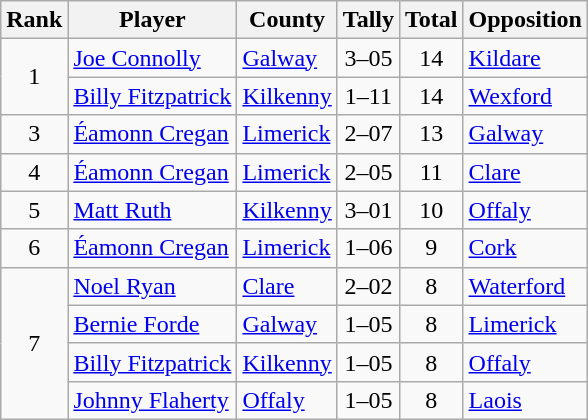<table class="wikitable">
<tr>
<th>Rank</th>
<th>Player</th>
<th>County</th>
<th>Tally</th>
<th>Total</th>
<th>Opposition</th>
</tr>
<tr>
<td rowspan=2 align=center>1</td>
<td><a href='#'>Joe Connolly</a></td>
<td><a href='#'>Galway</a></td>
<td align=center>3–05</td>
<td align=center>14</td>
<td><a href='#'>Kildare</a></td>
</tr>
<tr>
<td><a href='#'>Billy Fitzpatrick</a></td>
<td><a href='#'>Kilkenny</a></td>
<td align=center>1–11</td>
<td align=center>14</td>
<td><a href='#'>Wexford</a></td>
</tr>
<tr>
<td rowspan=1 align=center>3</td>
<td><a href='#'>Éamonn Cregan</a></td>
<td><a href='#'>Limerick</a></td>
<td align=center>2–07</td>
<td align=center>13</td>
<td><a href='#'>Galway</a></td>
</tr>
<tr>
<td rowspan=1 align=center>4</td>
<td><a href='#'>Éamonn Cregan</a></td>
<td><a href='#'>Limerick</a></td>
<td align=center>2–05</td>
<td align=center>11</td>
<td><a href='#'>Clare</a></td>
</tr>
<tr>
<td rowspan=1 align=center>5</td>
<td><a href='#'>Matt Ruth</a></td>
<td><a href='#'>Kilkenny</a></td>
<td align=center>3–01</td>
<td align=center>10</td>
<td><a href='#'>Offaly</a></td>
</tr>
<tr>
<td rowspan=1 align=center>6</td>
<td><a href='#'>Éamonn Cregan</a></td>
<td><a href='#'>Limerick</a></td>
<td align=center>1–06</td>
<td align=center>9</td>
<td><a href='#'>Cork</a></td>
</tr>
<tr>
<td rowspan=4 align=center>7</td>
<td><a href='#'>Noel Ryan</a></td>
<td><a href='#'>Clare</a></td>
<td align=center>2–02</td>
<td align=center>8</td>
<td><a href='#'>Waterford</a></td>
</tr>
<tr>
<td><a href='#'>Bernie Forde</a></td>
<td><a href='#'>Galway</a></td>
<td align=center>1–05</td>
<td align=center>8</td>
<td><a href='#'>Limerick</a></td>
</tr>
<tr>
<td><a href='#'>Billy Fitzpatrick</a></td>
<td><a href='#'>Kilkenny</a></td>
<td align=center>1–05</td>
<td align=center>8</td>
<td><a href='#'>Offaly</a></td>
</tr>
<tr>
<td><a href='#'>Johnny Flaherty</a></td>
<td><a href='#'>Offaly</a></td>
<td align=center>1–05</td>
<td align=center>8</td>
<td><a href='#'>Laois</a></td>
</tr>
</table>
